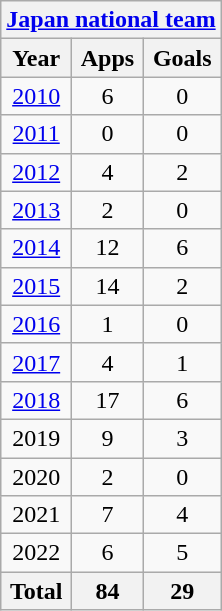<table class="wikitable" style="text-align:center">
<tr>
<th colspan="3"><a href='#'>Japan national team</a></th>
</tr>
<tr>
<th>Year</th>
<th>Apps</th>
<th>Goals</th>
</tr>
<tr>
<td><a href='#'>2010</a></td>
<td>6</td>
<td>0</td>
</tr>
<tr>
<td><a href='#'>2011</a></td>
<td>0</td>
<td>0</td>
</tr>
<tr>
<td><a href='#'>2012</a></td>
<td>4</td>
<td>2</td>
</tr>
<tr>
<td><a href='#'>2013</a></td>
<td>2</td>
<td>0</td>
</tr>
<tr>
<td><a href='#'>2014</a></td>
<td>12</td>
<td>6</td>
</tr>
<tr>
<td><a href='#'>2015</a></td>
<td>14</td>
<td>2</td>
</tr>
<tr>
<td><a href='#'>2016</a></td>
<td>1</td>
<td>0</td>
</tr>
<tr>
<td><a href='#'>2017</a></td>
<td>4</td>
<td>1</td>
</tr>
<tr>
<td><a href='#'>2018</a></td>
<td>17</td>
<td>6</td>
</tr>
<tr>
<td>2019</td>
<td>9</td>
<td>3</td>
</tr>
<tr>
<td>2020</td>
<td>2</td>
<td>0</td>
</tr>
<tr>
<td>2021</td>
<td>7</td>
<td>4</td>
</tr>
<tr>
<td>2022</td>
<td>6</td>
<td>5</td>
</tr>
<tr>
<th>Total</th>
<th>84</th>
<th>29</th>
</tr>
</table>
